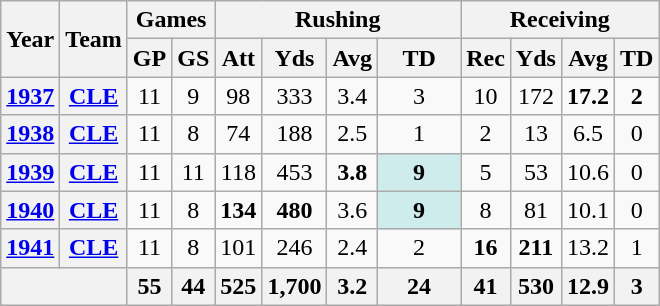<table class="wikitable" style="text-align:center;">
<tr>
<th rowspan="2">Year</th>
<th rowspan="2">Team</th>
<th colspan="2">Games</th>
<th colspan="4">Rushing</th>
<th colspan="4">Receiving</th>
</tr>
<tr>
<th>GP</th>
<th>GS</th>
<th>Att</th>
<th>Yds</th>
<th>Avg</th>
<th>TD</th>
<th>Rec</th>
<th>Yds</th>
<th>Avg</th>
<th>TD</th>
</tr>
<tr>
<th><a href='#'>1937</a></th>
<th><a href='#'>CLE</a></th>
<td>11</td>
<td>9</td>
<td>98</td>
<td>333</td>
<td>3.4</td>
<td>3</td>
<td>10</td>
<td>172</td>
<td><strong>17.2</strong></td>
<td><strong>2</strong></td>
</tr>
<tr>
<th><a href='#'>1938</a></th>
<th><a href='#'>CLE</a></th>
<td>11</td>
<td>8</td>
<td>74</td>
<td>188</td>
<td>2.5</td>
<td>1</td>
<td>2</td>
<td>13</td>
<td>6.5</td>
<td>0</td>
</tr>
<tr>
<th><a href='#'>1939</a></th>
<th><a href='#'>CLE</a></th>
<td>11</td>
<td>11</td>
<td>118</td>
<td>453</td>
<td><strong>3.8</strong></td>
<td style="background:#cfecec; width:3em;"><strong>9</strong></td>
<td>5</td>
<td>53</td>
<td>10.6</td>
<td>0</td>
</tr>
<tr>
<th><a href='#'>1940</a></th>
<th><a href='#'>CLE</a></th>
<td>11</td>
<td>8</td>
<td><strong>134</strong></td>
<td><strong>480</strong></td>
<td>3.6</td>
<td style="background:#cfecec; width:3em;"><strong>9</strong></td>
<td>8</td>
<td>81</td>
<td>10.1</td>
<td>0</td>
</tr>
<tr>
<th><a href='#'>1941</a></th>
<th><a href='#'>CLE</a></th>
<td>11</td>
<td>8</td>
<td>101</td>
<td>246</td>
<td>2.4</td>
<td>2</td>
<td><strong>16</strong></td>
<td><strong>211</strong></td>
<td>13.2</td>
<td>1</td>
</tr>
<tr>
<th colspan="2"></th>
<th>55</th>
<th>44</th>
<th>525</th>
<th>1,700</th>
<th>3.2</th>
<th>24</th>
<th>41</th>
<th>530</th>
<th>12.9</th>
<th>3</th>
</tr>
</table>
